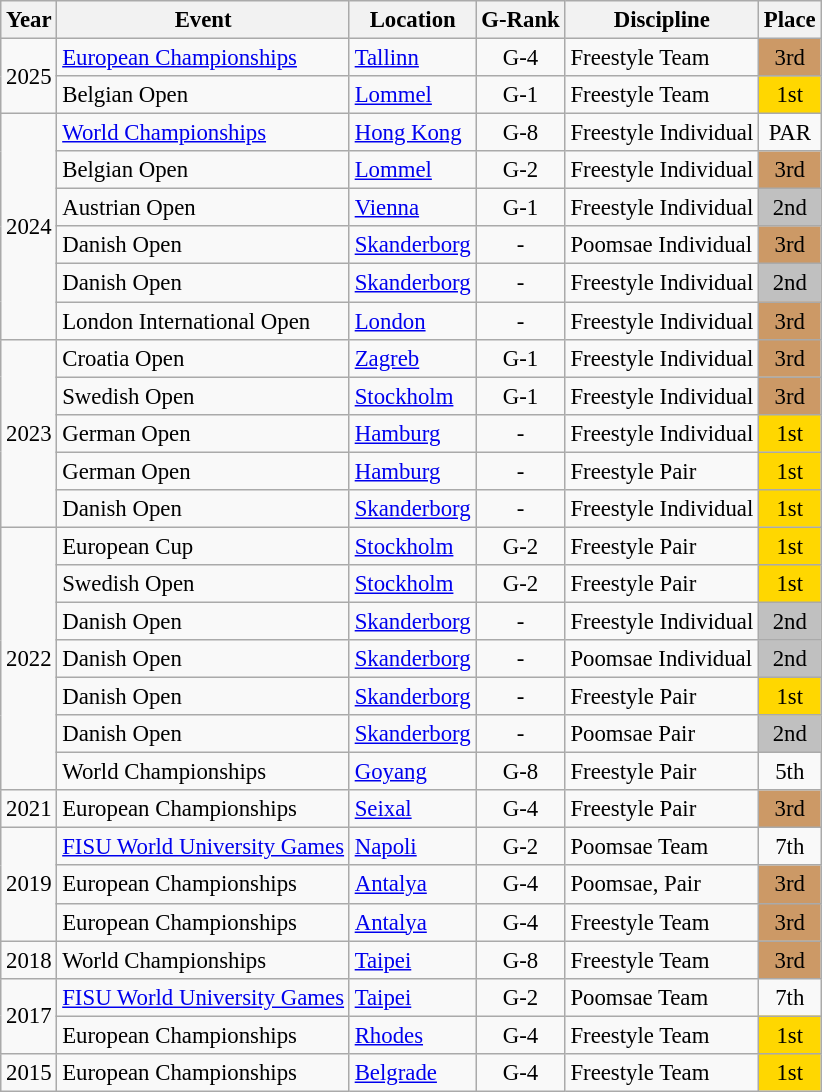<table class="wikitable" style="text-align:center; font-size:95%;">
<tr>
<th align=center>Year</th>
<th>Event</th>
<th>Location</th>
<th>G-Rank</th>
<th>Discipline</th>
<th>Place</th>
</tr>
<tr>
<td rowspan="2">2025</td>
<td align="left"><a href='#'>European Championships</a></td>
<td align="left"> <a href='#'>Tallinn</a></td>
<td align="center">G-4</td>
<td align="left">Freestyle Team</td>
<td align="center" bgcolor="cc9966">3rd</td>
</tr>
<tr>
<td align="left">Belgian Open</td>
<td align="left"> <a href='#'>Lommel</a></td>
<td align="center">G-1</td>
<td align="left">Freestyle Team</td>
<td align="center" bgcolor="gold">1st</td>
</tr>
<tr>
<td rowspan="6">2024</td>
<td align="left"><a href='#'>World Championships</a></td>
<td align="left"> <a href='#'>Hong Kong</a></td>
<td>G-8</td>
<td align="left">Freestyle Individual</td>
<td>PAR</td>
</tr>
<tr>
<td align="left">Belgian Open</td>
<td align="left"> <a href='#'>Lommel</a></td>
<td>G-2</td>
<td align="left">Freestyle Individual</td>
<td bgcolor="cc9966">3rd</td>
</tr>
<tr>
<td align="left">Austrian Open</td>
<td align="left"> <a href='#'>Vienna</a></td>
<td>G-1</td>
<td align="left">Freestyle Individual</td>
<td align="center" bgcolor="silver">2nd</td>
</tr>
<tr>
<td align="left">Danish Open</td>
<td align="left"> <a href='#'>Skanderborg</a></td>
<td>-</td>
<td align="left">Poomsae Individual</td>
<td bgcolor="cc9966">3rd</td>
</tr>
<tr>
<td align="left">Danish Open</td>
<td align="left"> <a href='#'>Skanderborg</a></td>
<td>-</td>
<td align="left">Freestyle Individual</td>
<td align="center" bgcolor="silver">2nd</td>
</tr>
<tr>
<td align="left">London International Open</td>
<td align="left"> <a href='#'>London</a></td>
<td>-</td>
<td align="left">Freestyle Individual</td>
<td bgcolor="cc9966">3rd</td>
</tr>
<tr>
<td rowspan="5">2023</td>
<td align="left">Croatia Open</td>
<td align="left"> <a href='#'>Zagreb</a></td>
<td>G-1</td>
<td align="left">Freestyle Individual</td>
<td align="center" bgcolor="cc9966">3rd</td>
</tr>
<tr>
<td align="left">Swedish Open</td>
<td align="left"> <a href='#'>Stockholm</a></td>
<td>G-1</td>
<td align="left">Freestyle Individual</td>
<td align="center" bgcolor="cc9966">3rd</td>
</tr>
<tr>
<td align="left">German Open</td>
<td align="left"> <a href='#'>Hamburg</a></td>
<td>-</td>
<td align="left">Freestyle Individual</td>
<td align="center" bgcolor="gold">1st</td>
</tr>
<tr>
<td align="left">German Open</td>
<td align="left"> <a href='#'>Hamburg</a></td>
<td>-</td>
<td align="left">Freestyle Pair</td>
<td align="center" bgcolor="gold">1st</td>
</tr>
<tr>
<td align="left">Danish Open</td>
<td align="left"> <a href='#'>Skanderborg</a></td>
<td>-</td>
<td align="left">Freestyle Individual</td>
<td align="center" bgcolor="gold">1st</td>
</tr>
<tr>
<td rowspan="7">2022</td>
<td align="left">European Cup</td>
<td align="left"> <a href='#'>Stockholm</a></td>
<td>G-2</td>
<td align="left">Freestyle Pair</td>
<td align="center" bgcolor="gold">1st</td>
</tr>
<tr>
<td align="left">Swedish Open</td>
<td align="left"> <a href='#'>Stockholm</a></td>
<td>G-2</td>
<td align="left">Freestyle Pair</td>
<td align="center" bgcolor="gold">1st</td>
</tr>
<tr>
<td align="left">Danish Open</td>
<td align="left"> <a href='#'>Skanderborg</a></td>
<td>-</td>
<td align="left">Freestyle Individual</td>
<td align="center" bgcolor="silver">2nd</td>
</tr>
<tr>
<td align="left">Danish Open</td>
<td align="left"> <a href='#'>Skanderborg</a></td>
<td>-</td>
<td align="left">Poomsae Individual</td>
<td align="center" bgcolor="silver">2nd</td>
</tr>
<tr>
<td align="left">Danish Open</td>
<td align="left"> <a href='#'>Skanderborg</a></td>
<td>-</td>
<td align="left">Freestyle Pair</td>
<td align="center" bgcolor="gold">1st</td>
</tr>
<tr>
<td align="left">Danish Open</td>
<td align="left"> <a href='#'>Skanderborg</a></td>
<td>-</td>
<td align="left">Poomsae Pair</td>
<td align="center" bgcolor="silver">2nd</td>
</tr>
<tr>
<td align="left">World Championships</td>
<td align="left"> <a href='#'>Goyang</a></td>
<td>G-8</td>
<td align="left">Freestyle Pair</td>
<td>5th</td>
</tr>
<tr>
<td>2021</td>
<td align="left">European Championships</td>
<td align="left"> <a href='#'>Seixal</a></td>
<td>G-4</td>
<td align="left">Freestyle Pair</td>
<td bgcolor="cc9966">3rd</td>
</tr>
<tr>
<td rowspan="3">2019</td>
<td align="left"><a href='#'>FISU World University Games</a></td>
<td align="left"> <a href='#'>Napoli</a></td>
<td>G-2</td>
<td align="left">Poomsae Team</td>
<td>7th</td>
</tr>
<tr>
<td align="left">European Championships</td>
<td align="left"> <a href='#'>Antalya</a></td>
<td>G-4</td>
<td align="left">Poomsae, Pair</td>
<td align="center" bgcolor="cc9966">3rd</td>
</tr>
<tr>
<td align="left">European Championships</td>
<td align="left"> <a href='#'>Antalya</a></td>
<td>G-4</td>
<td align="left">Freestyle Team</td>
<td align="center" bgcolor="cc9966">3rd</td>
</tr>
<tr>
<td>2018</td>
<td align="left">World Championships</td>
<td align="left"> <a href='#'>Taipei</a></td>
<td>G-8</td>
<td align="left">Freestyle Team</td>
<td align="center" bgcolor="cc9966">3rd</td>
</tr>
<tr>
<td rowspan="2">2017</td>
<td align="left"><a href='#'>FISU World University Games</a></td>
<td align="left"> <a href='#'>Taipei</a></td>
<td>G-2</td>
<td align="left">Poomsae Team</td>
<td>7th</td>
</tr>
<tr>
<td align="left">European Championships</td>
<td align="left"> <a href='#'>Rhodes</a></td>
<td>G-4</td>
<td align="left">Freestyle Team</td>
<td align="center" bgcolor="gold">1st</td>
</tr>
<tr>
<td>2015</td>
<td align="left">European Championships</td>
<td align="left"> <a href='#'>Belgrade</a></td>
<td>G-4</td>
<td align="left">Freestyle Team</td>
<td align="center" bgcolor="gold">1st</td>
</tr>
</table>
